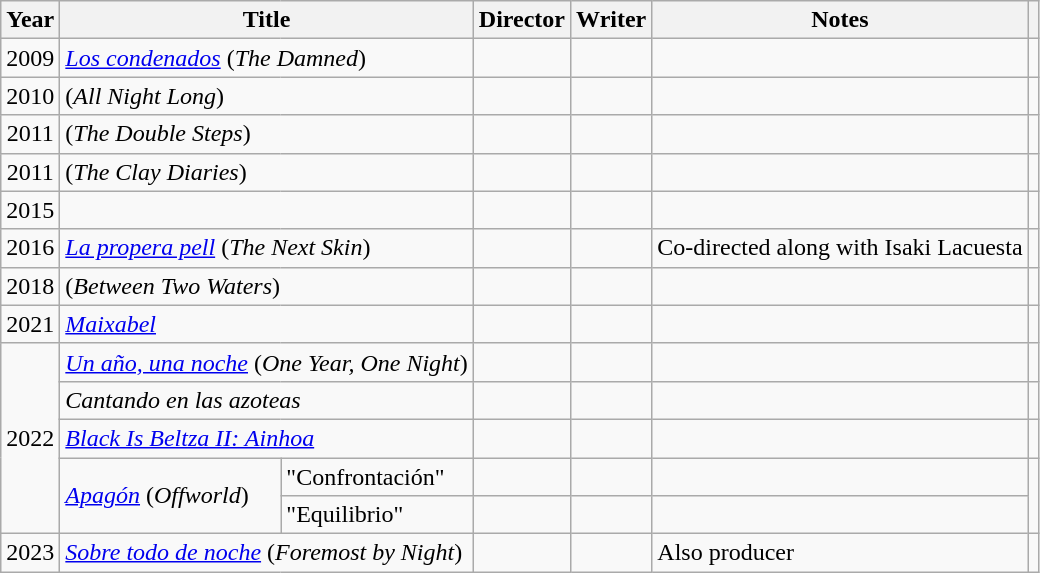<table class="wikitable sortable">
<tr>
<th>Year</th>
<th colspan = "2">Title</th>
<th>Director</th>
<th>Writer</th>
<th>Notes</th>
<th></th>
</tr>
<tr>
<td align = "center">2009</td>
<td colspan = "2"><em><a href='#'>Los condenados</a></em> (<em>The Damned</em>)</td>
<td></td>
<td></td>
<td></td>
<td align = "center"></td>
</tr>
<tr>
<td align = "center">2010</td>
<td colspan = "2"><em></em> (<em>All Night Long</em>)</td>
<td></td>
<td></td>
<td></td>
<td align = "center"></td>
</tr>
<tr>
<td align = "center">2011</td>
<td colspan = "2"><em></em> (<em>The Double Steps</em>)</td>
<td></td>
<td></td>
<td></td>
<td align = "center"></td>
</tr>
<tr>
<td align = "center">2011</td>
<td colspan = "2"><em></em> (<em>The Clay Diaries</em>)</td>
<td></td>
<td></td>
<td></td>
<td align = "center"></td>
</tr>
<tr>
<td align = "center">2015</td>
<td colspan = "2"><em></em></td>
<td></td>
<td></td>
<td></td>
<td align = "center"></td>
</tr>
<tr>
<td align = "center">2016</td>
<td colspan = "2"><em><a href='#'>La propera pell</a></em> (<em>The Next Skin</em>)</td>
<td></td>
<td></td>
<td>Co-directed along with Isaki Lacuesta</td>
<td align = "center"></td>
</tr>
<tr>
<td align = "center">2018</td>
<td colspan = "2"><em></em> (<em>Between Two Waters</em>)</td>
<td></td>
<td></td>
<td></td>
<td align = "center"></td>
</tr>
<tr>
<td align = "center">2021</td>
<td colspan = "2"><em><a href='#'>Maixabel</a></em></td>
<td></td>
<td></td>
<td></td>
<td align = "center"></td>
</tr>
<tr>
<td rowspan = "5" align = "center">2022</td>
<td colspan = "2"><em><a href='#'>Un año, una noche</a></em> (<em>One Year, One Night</em>)</td>
<td></td>
<td></td>
<td></td>
<td align = "center"></td>
</tr>
<tr>
<td colspan = "2"><em>Cantando en las azoteas</em></td>
<td></td>
<td></td>
<td></td>
<td align = "center"></td>
</tr>
<tr>
<td colspan = "2"><em><a href='#'>Black Is Beltza II: Ainhoa</a></em></td>
<td></td>
<td></td>
<td></td>
<td align = "center"></td>
</tr>
<tr>
<td rowspan = "2"><em><a href='#'>Apagón</a></em> (<em>Offworld</em>)</td>
<td>"Confrontación"</td>
<td></td>
<td></td>
<td></td>
<td align = "center"  rowspan = "2"></td>
</tr>
<tr>
<td>"Equilibrio"</td>
<td></td>
<td></td>
<td></td>
</tr>
<tr>
<td align = "center">2023</td>
<td colspan = "2"><em><a href='#'>Sobre todo de noche</a></em> (<em>Foremost by Night</em>)</td>
<td></td>
<td></td>
<td>Also producer</td>
<td align = "center"></td>
</tr>
</table>
